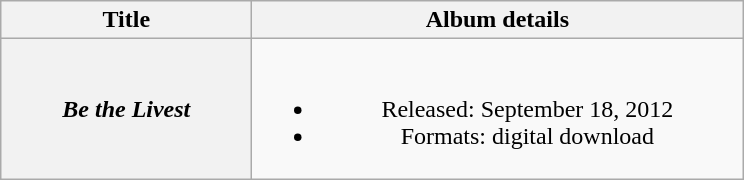<table class="wikitable plainrowheaders" style="text-align:center;">
<tr>
<th scope="col" style="width:10em;">Title</th>
<th scope="col" style="width:20em;">Album details</th>
</tr>
<tr>
<th scope="row"><em>Be the Livest</em></th>
<td><br><ul><li>Released: September 18, 2012</li><li>Formats: digital download</li></ul></td>
</tr>
</table>
